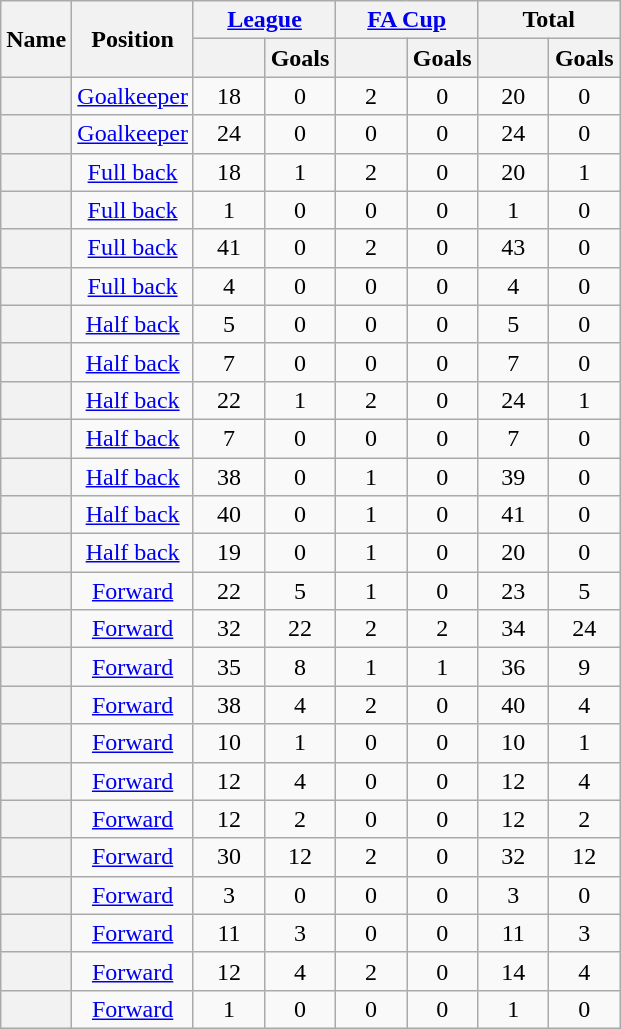<table class="wikitable sortable plainrowheaders" style=text-align:center>
<tr class="unsortable">
<th scope=col rowspan=2>Name</th>
<th scope=col rowspan=2>Position</th>
<th scope=col colspan=2><a href='#'>League</a></th>
<th scope=col colspan=2><a href='#'>FA Cup</a></th>
<th scope=col colspan=2>Total</th>
</tr>
<tr>
<th width=40 scope=col></th>
<th width=40 scope=col>Goals</th>
<th width=40 scope=col></th>
<th width=40 scope=col>Goals</th>
<th width=40 scope=col></th>
<th width=40 scope=col>Goals</th>
</tr>
<tr>
<th scope="row"></th>
<td data-sort-value="1"><a href='#'>Goalkeeper</a></td>
<td>18</td>
<td>0</td>
<td>2</td>
<td>0</td>
<td>20</td>
<td>0</td>
</tr>
<tr>
<th scope="row"></th>
<td data-sort-value="1"><a href='#'>Goalkeeper</a></td>
<td>24</td>
<td>0</td>
<td>0</td>
<td>0</td>
<td>24</td>
<td>0</td>
</tr>
<tr>
<th scope="row"></th>
<td data-sort-value="2"><a href='#'>Full back</a></td>
<td>18</td>
<td>1</td>
<td>2</td>
<td>0</td>
<td>20</td>
<td>1</td>
</tr>
<tr>
<th scope="row"></th>
<td data-sort-value="2"><a href='#'>Full back</a></td>
<td>1</td>
<td>0</td>
<td>0</td>
<td>0</td>
<td>1</td>
<td>0</td>
</tr>
<tr>
<th scope="row"></th>
<td data-sort-value="2"><a href='#'>Full back</a></td>
<td>41</td>
<td>0</td>
<td>2</td>
<td>0</td>
<td>43</td>
<td>0</td>
</tr>
<tr>
<th scope="row"></th>
<td data-sort-value="2"><a href='#'>Full back</a></td>
<td>4</td>
<td>0</td>
<td>0</td>
<td>0</td>
<td>4</td>
<td>0</td>
</tr>
<tr>
<th scope="row"></th>
<td data-sort-value="3"><a href='#'>Half back</a></td>
<td>5</td>
<td>0</td>
<td>0</td>
<td>0</td>
<td>5</td>
<td>0</td>
</tr>
<tr>
<th scope="row"></th>
<td data-sort-value="3"><a href='#'>Half back</a></td>
<td>7</td>
<td>0</td>
<td>0</td>
<td>0</td>
<td>7</td>
<td>0</td>
</tr>
<tr>
<th scope="row"></th>
<td data-sort-value="3"><a href='#'>Half back</a></td>
<td>22</td>
<td>1</td>
<td>2</td>
<td>0</td>
<td>24</td>
<td>1</td>
</tr>
<tr>
<th scope="row"> </th>
<td data-sort-value="3"><a href='#'>Half back</a></td>
<td>7</td>
<td>0</td>
<td>0</td>
<td>0</td>
<td>7</td>
<td>0</td>
</tr>
<tr>
<th scope="row"></th>
<td data-sort-value="3"><a href='#'>Half back</a></td>
<td>38</td>
<td>0</td>
<td>1</td>
<td>0</td>
<td>39</td>
<td>0</td>
</tr>
<tr>
<th scope="row"></th>
<td data-sort-value="3"><a href='#'>Half back</a></td>
<td>40</td>
<td>0</td>
<td>1</td>
<td>0</td>
<td>41</td>
<td>0</td>
</tr>
<tr>
<th scope="row"></th>
<td data-sort-value="3"><a href='#'>Half back</a></td>
<td>19</td>
<td>0</td>
<td>1</td>
<td>0</td>
<td>20</td>
<td>0</td>
</tr>
<tr>
<th scope="row"></th>
<td data-sort-value="4"><a href='#'>Forward</a></td>
<td>22</td>
<td>5</td>
<td>1</td>
<td>0</td>
<td>23</td>
<td>5</td>
</tr>
<tr>
<th scope="row"></th>
<td data-sort-value="4"><a href='#'>Forward</a></td>
<td>32</td>
<td>22</td>
<td>2</td>
<td>2</td>
<td>34</td>
<td>24</td>
</tr>
<tr>
<th scope="row"></th>
<td data-sort-value="4"><a href='#'>Forward</a></td>
<td>35</td>
<td>8</td>
<td>1</td>
<td>1</td>
<td>36</td>
<td>9</td>
</tr>
<tr>
<th scope="row"></th>
<td data-sort-value="4"><a href='#'>Forward</a></td>
<td>38</td>
<td>4</td>
<td>2</td>
<td>0</td>
<td>40</td>
<td>4</td>
</tr>
<tr>
<th scope="row"></th>
<td data-sort-value="4"><a href='#'>Forward</a></td>
<td>10</td>
<td>1</td>
<td>0</td>
<td>0</td>
<td>10</td>
<td>1</td>
</tr>
<tr>
<th scope="row"></th>
<td><a href='#'>Forward</a></td>
<td>12</td>
<td>4</td>
<td>0</td>
<td>0</td>
<td>12</td>
<td>4</td>
</tr>
<tr>
<th scope="row"></th>
<td data-sort-value="4"><a href='#'>Forward</a></td>
<td>12</td>
<td>2</td>
<td>0</td>
<td>0</td>
<td>12</td>
<td>2</td>
</tr>
<tr>
<th scope="row"></th>
<td data-sort-value="4"><a href='#'>Forward</a></td>
<td>30</td>
<td>12</td>
<td>2</td>
<td>0</td>
<td>32</td>
<td>12</td>
</tr>
<tr>
<th scope="row"></th>
<td data-sort-value="4"><a href='#'>Forward</a></td>
<td>3</td>
<td>0</td>
<td>0</td>
<td>0</td>
<td>3</td>
<td>0</td>
</tr>
<tr>
<th scope="row"></th>
<td data-sort-value="4"><a href='#'>Forward</a></td>
<td>11</td>
<td>3</td>
<td>0</td>
<td>0</td>
<td>11</td>
<td>3</td>
</tr>
<tr>
<th scope="row"></th>
<td data-sort-value="4"><a href='#'>Forward</a></td>
<td>12</td>
<td>4</td>
<td>2</td>
<td>0</td>
<td>14</td>
<td>4</td>
</tr>
<tr>
<th scope="row"></th>
<td data-sort-value="4"><a href='#'>Forward</a></td>
<td>1</td>
<td>0</td>
<td>0</td>
<td>0</td>
<td>1</td>
<td>0</td>
</tr>
</table>
